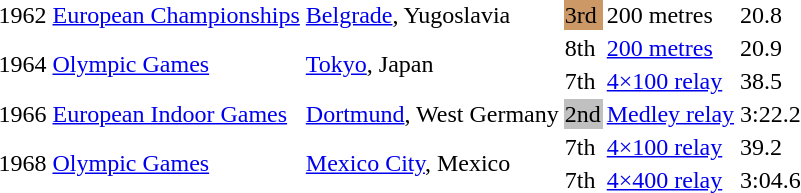<table>
<tr>
<td>1962</td>
<td><a href='#'>European Championships</a></td>
<td><a href='#'>Belgrade</a>, Yugoslavia</td>
<td bgcolor=cc9966>3rd</td>
<td>200 metres</td>
<td>20.8</td>
</tr>
<tr>
<td rowspan=2>1964</td>
<td rowspan=2><a href='#'>Olympic Games</a></td>
<td rowspan=2><a href='#'>Tokyo</a>, Japan</td>
<td>8th</td>
<td><a href='#'>200 metres</a></td>
<td>20.9</td>
</tr>
<tr>
<td>7th</td>
<td><a href='#'>4×100 relay</a></td>
<td>38.5</td>
</tr>
<tr>
<td>1966</td>
<td><a href='#'>European Indoor Games</a></td>
<td><a href='#'>Dortmund</a>, West Germany</td>
<td bgcolor=silver>2nd</td>
<td><a href='#'>Medley relay</a></td>
<td>3:22.2</td>
</tr>
<tr>
<td rowspan=2>1968</td>
<td rowspan=2><a href='#'>Olympic Games</a></td>
<td rowspan=2><a href='#'>Mexico City</a>, Mexico</td>
<td>7th</td>
<td><a href='#'>4×100 relay</a></td>
<td>39.2</td>
</tr>
<tr>
<td>7th</td>
<td><a href='#'>4×400 relay</a></td>
<td>3:04.6</td>
</tr>
</table>
